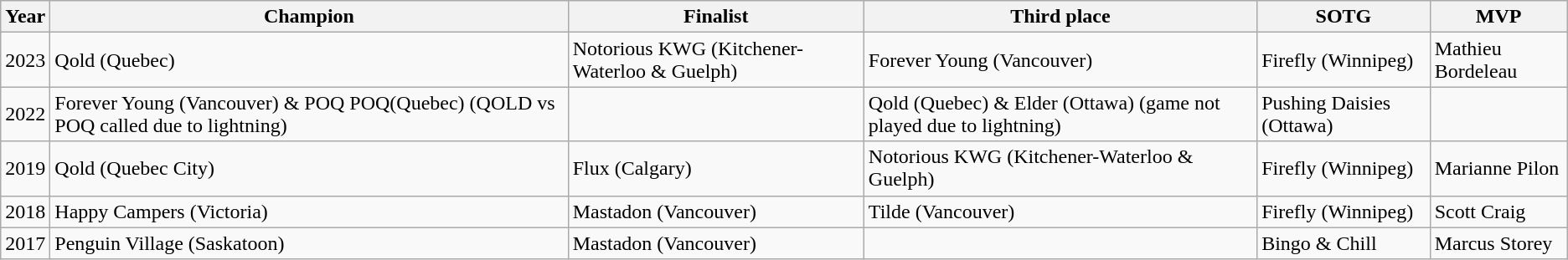<table class=wikitable>
<tr>
<th>Year</th>
<th>Champion</th>
<th>Finalist</th>
<th>Third place</th>
<th>SOTG</th>
<th>MVP</th>
</tr>
<tr>
<td>2023</td>
<td>Qold (Quebec)</td>
<td>Notorious KWG (Kitchener-Waterloo & Guelph)</td>
<td>Forever Young (Vancouver)</td>
<td>Firefly (Winnipeg)</td>
<td>Mathieu Bordeleau</td>
</tr>
<tr>
<td>2022</td>
<td>Forever Young (Vancouver) & POQ POQ(Quebec) (QOLD vs POQ called due to lightning)</td>
<td></td>
<td>Qold (Quebec) & Elder (Ottawa) (game not played due to lightning)</td>
<td>Pushing Daisies (Ottawa)</td>
<td></td>
</tr>
<tr>
<td>2019</td>
<td>Qold (Quebec City)</td>
<td>Flux (Calgary)</td>
<td>Notorious KWG (Kitchener-Waterloo & Guelph)</td>
<td>Firefly (Winnipeg)</td>
<td>Marianne Pilon</td>
</tr>
<tr>
<td>2018</td>
<td>Happy Campers (Victoria)</td>
<td>Mastadon (Vancouver)</td>
<td>Tilde (Vancouver)</td>
<td>Firefly (Winnipeg)</td>
<td>Scott Craig</td>
</tr>
<tr>
<td>2017</td>
<td>Penguin Village (Saskatoon)</td>
<td>Mastadon (Vancouver)</td>
<td></td>
<td>Bingo & Chill</td>
<td>Marcus Storey</td>
</tr>
</table>
